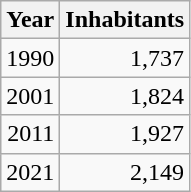<table cellspacing="0" cellpadding="0">
<tr>
<td valign="top"><br><table class="wikitable sortable zebra hintergrundfarbe5">
<tr>
<th>Year</th>
<th>Inhabitants</th>
</tr>
<tr align="right">
<td>1990</td>
<td>1,737</td>
</tr>
<tr align="right">
<td>2001</td>
<td>1,824</td>
</tr>
<tr align="right">
<td>2011</td>
<td>1,927</td>
</tr>
<tr align="right">
<td>2021</td>
<td>2,149</td>
</tr>
</table>
</td>
</tr>
</table>
